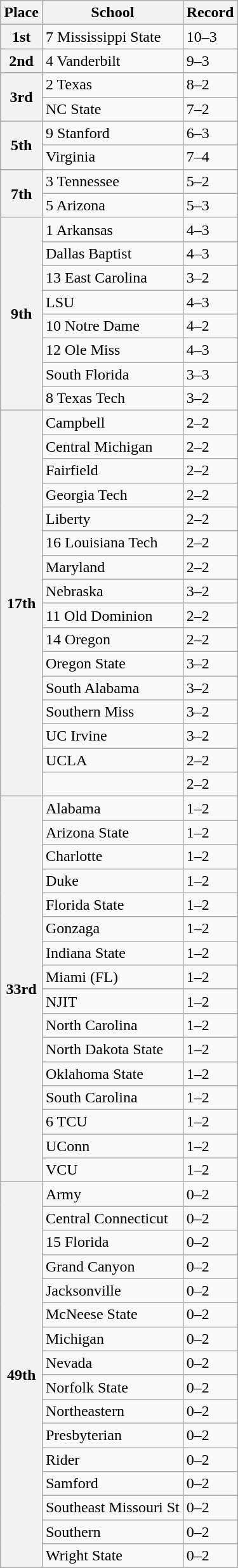<table class="wikitable plainrowheaders">
<tr>
<th scope="col">Place</th>
<th scope="col">School</th>
<th scope="col">Record</th>
</tr>
<tr>
<th scope="row" style="text-align:center;">1st</th>
<td> 7 Mississippi State</td>
<td>10–3</td>
</tr>
<tr>
<th scope="row" style="text-align:center;">2nd</th>
<td> 4 Vanderbilt</td>
<td>9–3</td>
</tr>
<tr>
<th scope="row" rowspan="2" style="text-align:center;">3rd</th>
<td> 2 Texas</td>
<td>8–2</td>
</tr>
<tr>
<td>NC State</td>
<td>7–2</td>
</tr>
<tr>
<th scope="row" rowspan="2" style="text-align:center;">5th</th>
<td> 9 Stanford</td>
<td>6–3</td>
</tr>
<tr>
<td>Virginia</td>
<td>7–4</td>
</tr>
<tr>
<th scope="row" rowspan="2" style="text-align:center;">7th</th>
<td> 3 Tennessee</td>
<td>5–2</td>
</tr>
<tr>
<td> 5 Arizona</td>
<td>5–3</td>
</tr>
<tr>
<th scope="row" rowspan="8" style="text-align:center;">9th </th>
<td> 1 Arkansas</td>
<td>4–3</td>
</tr>
<tr>
<td>Dallas Baptist</td>
<td>4–3</td>
</tr>
<tr>
<td> 13 East Carolina</td>
<td>3–2</td>
</tr>
<tr>
<td>LSU</td>
<td>4–3</td>
</tr>
<tr>
<td> 10 Notre Dame</td>
<td>4–2</td>
</tr>
<tr>
<td> 12 Ole Miss</td>
<td>4–3</td>
</tr>
<tr>
<td>South Florida</td>
<td>3–3</td>
</tr>
<tr>
<td> 8 Texas Tech</td>
<td>3–2</td>
</tr>
<tr>
<th scope="row" rowspan="16" style="text-align:center;">17th </th>
<td>Campbell</td>
<td>2–2</td>
</tr>
<tr>
<td>Central Michigan</td>
<td>2–2</td>
</tr>
<tr>
<td>Fairfield</td>
<td>2–2</td>
</tr>
<tr>
<td>Georgia Tech</td>
<td>2–2</td>
</tr>
<tr>
<td>Liberty</td>
<td>2–2</td>
</tr>
<tr>
<td> 16 Louisiana Tech</td>
<td>2–2</td>
</tr>
<tr>
<td>Maryland</td>
<td>2–2</td>
</tr>
<tr>
<td>Nebraska</td>
<td>3–2</td>
</tr>
<tr>
<td> 11 Old Dominion</td>
<td>2–2</td>
</tr>
<tr>
<td> 14 Oregon</td>
<td>2–2</td>
</tr>
<tr>
<td>Oregon State</td>
<td>3–2</td>
</tr>
<tr>
<td>South Alabama</td>
<td>3–2</td>
</tr>
<tr>
<td>Southern Miss</td>
<td>3–2</td>
</tr>
<tr>
<td>UC Irvine</td>
<td>3–2</td>
</tr>
<tr>
<td>UCLA</td>
<td>2–2</td>
</tr>
<tr>
<td></td>
<td>2–2</td>
</tr>
<tr>
<th scope="row" rowspan="16" style="text-align:center;">33rd</th>
<td>Alabama</td>
<td>1–2</td>
</tr>
<tr>
<td>Arizona State</td>
<td>1–2</td>
</tr>
<tr>
<td>Charlotte</td>
<td>1–2</td>
</tr>
<tr>
<td>Duke</td>
<td>1–2</td>
</tr>
<tr>
<td>Florida State</td>
<td>1–2</td>
</tr>
<tr>
<td>Gonzaga</td>
<td>1–2</td>
</tr>
<tr>
<td>Indiana State</td>
<td>1–2</td>
</tr>
<tr>
<td>Miami (FL)</td>
<td>1–2</td>
</tr>
<tr>
<td>NJIT</td>
<td>1–2</td>
</tr>
<tr>
<td>North Carolina</td>
<td>1–2</td>
</tr>
<tr>
<td>North Dakota State</td>
<td>1–2</td>
</tr>
<tr>
<td>Oklahoma State</td>
<td>1–2</td>
</tr>
<tr>
<td>South Carolina</td>
<td>1–2</td>
</tr>
<tr>
<td> 6 TCU</td>
<td>1–2</td>
</tr>
<tr>
<td>UConn</td>
<td>1–2</td>
</tr>
<tr>
<td>VCU</td>
<td>1–2</td>
</tr>
<tr>
<th scope="row" rowspan="16" style="text-align:center;">49th</th>
<td>Army</td>
<td>0–2</td>
</tr>
<tr>
<td>Central Connecticut</td>
<td>0–2</td>
</tr>
<tr>
<td> 15 Florida</td>
<td>0–2</td>
</tr>
<tr>
<td>Grand Canyon</td>
<td>0–2</td>
</tr>
<tr>
<td>Jacksonville</td>
<td>0–2</td>
</tr>
<tr>
<td>McNeese State</td>
<td>0–2</td>
</tr>
<tr>
<td>Michigan</td>
<td>0–2</td>
</tr>
<tr>
<td>Nevada</td>
<td>0–2</td>
</tr>
<tr>
<td>Norfolk State</td>
<td>0–2</td>
</tr>
<tr>
<td>Northeastern</td>
<td>0–2</td>
</tr>
<tr>
<td>Presbyterian</td>
<td>0–2</td>
</tr>
<tr>
<td>Rider</td>
<td>0–2</td>
</tr>
<tr>
<td>Samford</td>
<td>0–2</td>
</tr>
<tr>
<td>Southeast Missouri St</td>
<td>0–2</td>
</tr>
<tr>
<td>Southern</td>
<td>0–2</td>
</tr>
<tr>
<td>Wright State</td>
<td>0–2</td>
</tr>
</table>
